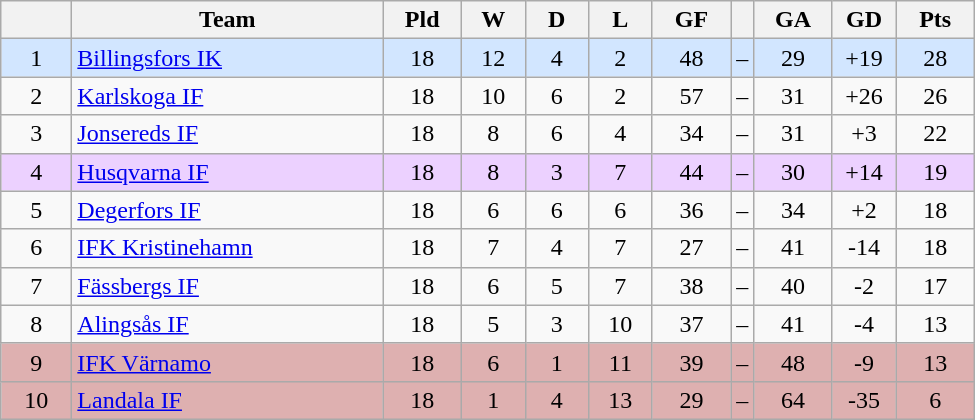<table class="wikitable" style="text-align: center;">
<tr>
<th style="width: 40px;"></th>
<th style="width: 200px;">Team</th>
<th style="width: 45px;">Pld</th>
<th style="width: 35px;">W</th>
<th style="width: 35px;">D</th>
<th style="width: 35px;">L</th>
<th style="width: 45px;">GF</th>
<th></th>
<th style="width: 45px;">GA</th>
<th style="width: 35px;">GD</th>
<th style="width: 45px;">Pts</th>
</tr>
<tr style="background: #d2e6ff">
<td>1</td>
<td style="text-align: left;"><a href='#'>Billingsfors IK</a></td>
<td>18</td>
<td>12</td>
<td>4</td>
<td>2</td>
<td>48</td>
<td>–</td>
<td>29</td>
<td>+19</td>
<td>28</td>
</tr>
<tr>
<td>2</td>
<td style="text-align: left;"><a href='#'>Karlskoga IF</a></td>
<td>18</td>
<td>10</td>
<td>6</td>
<td>2</td>
<td>57</td>
<td>–</td>
<td>31</td>
<td>+26</td>
<td>26</td>
</tr>
<tr>
<td>3</td>
<td style="text-align: left;"><a href='#'>Jonsereds IF</a></td>
<td>18</td>
<td>8</td>
<td>6</td>
<td>4</td>
<td>34</td>
<td>–</td>
<td>31</td>
<td>+3</td>
<td>22</td>
</tr>
<tr style="background: #ecd1ff">
<td>4</td>
<td style="text-align: left;"><a href='#'>Husqvarna IF</a></td>
<td>18</td>
<td>8</td>
<td>3</td>
<td>7</td>
<td>44</td>
<td>–</td>
<td>30</td>
<td>+14</td>
<td>19</td>
</tr>
<tr>
<td>5</td>
<td style="text-align: left;"><a href='#'>Degerfors IF</a></td>
<td>18</td>
<td>6</td>
<td>6</td>
<td>6</td>
<td>36</td>
<td>–</td>
<td>34</td>
<td>+2</td>
<td>18</td>
</tr>
<tr>
<td>6</td>
<td style="text-align: left;"><a href='#'>IFK Kristinehamn</a></td>
<td>18</td>
<td>7</td>
<td>4</td>
<td>7</td>
<td>27</td>
<td>–</td>
<td>41</td>
<td>-14</td>
<td>18</td>
</tr>
<tr>
<td>7</td>
<td style="text-align: left;"><a href='#'>Fässbergs IF</a></td>
<td>18</td>
<td>6</td>
<td>5</td>
<td>7</td>
<td>38</td>
<td>–</td>
<td>40</td>
<td>-2</td>
<td>17</td>
</tr>
<tr>
<td>8</td>
<td style="text-align: left;"><a href='#'>Alingsås IF</a></td>
<td>18</td>
<td>5</td>
<td>3</td>
<td>10</td>
<td>37</td>
<td>–</td>
<td>41</td>
<td>-4</td>
<td>13</td>
</tr>
<tr style="background: #deb0b0">
<td>9</td>
<td style="text-align: left;"><a href='#'>IFK Värnamo</a></td>
<td>18</td>
<td>6</td>
<td>1</td>
<td>11</td>
<td>39</td>
<td>–</td>
<td>48</td>
<td>-9</td>
<td>13</td>
</tr>
<tr style="background: #deb0b0">
<td>10</td>
<td style="text-align: left;"><a href='#'>Landala IF</a></td>
<td>18</td>
<td>1</td>
<td>4</td>
<td>13</td>
<td>29</td>
<td>–</td>
<td>64</td>
<td>-35</td>
<td>6</td>
</tr>
</table>
